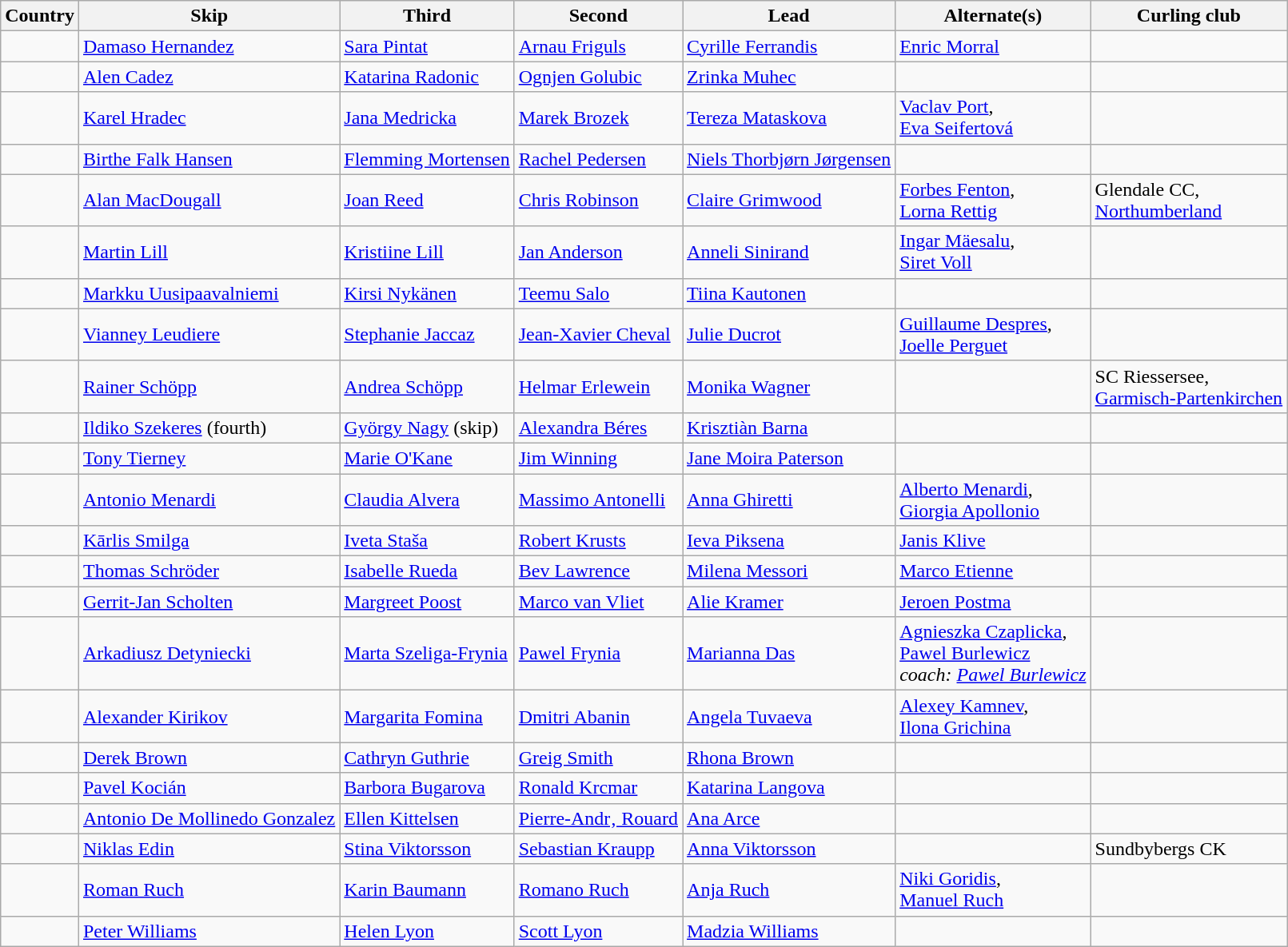<table class="wikitable">
<tr>
<th>Country</th>
<th>Skip</th>
<th>Third</th>
<th>Second</th>
<th>Lead</th>
<th>Alternate(s)</th>
<th>Curling club</th>
</tr>
<tr>
<td></td>
<td><a href='#'>Damaso Hernandez</a></td>
<td><a href='#'>Sara Pintat</a></td>
<td><a href='#'>Arnau Friguls</a></td>
<td><a href='#'>Cyrille Ferrandis</a></td>
<td><a href='#'>Enric Morral</a></td>
<td></td>
</tr>
<tr>
<td></td>
<td><a href='#'>Alen Cadez</a></td>
<td><a href='#'>Katarina Radonic</a></td>
<td><a href='#'>Ognjen Golubic</a></td>
<td><a href='#'>Zrinka Muhec</a></td>
<td></td>
<td></td>
</tr>
<tr>
<td></td>
<td><a href='#'>Karel Hradec</a></td>
<td><a href='#'>Jana Medricka</a></td>
<td><a href='#'>Marek Brozek</a></td>
<td><a href='#'>Tereza Mataskova</a></td>
<td><a href='#'>Vaclav Port</a>,<br><a href='#'>Eva Seifertová</a></td>
<td></td>
</tr>
<tr>
<td></td>
<td><a href='#'>Birthe Falk Hansen</a></td>
<td><a href='#'>Flemming Mortensen</a></td>
<td><a href='#'>Rachel Pedersen</a></td>
<td><a href='#'>Niels Thorbjørn Jørgensen</a></td>
<td></td>
<td></td>
</tr>
<tr>
<td></td>
<td><a href='#'>Alan MacDougall</a></td>
<td><a href='#'>Joan Reed</a></td>
<td><a href='#'>Chris Robinson</a></td>
<td><a href='#'>Claire Grimwood</a></td>
<td><a href='#'>Forbes Fenton</a>,<br><a href='#'>Lorna Rettig</a></td>
<td>Glendale CC,<br><a href='#'>Northumberland</a></td>
</tr>
<tr>
<td></td>
<td><a href='#'>Martin Lill</a></td>
<td><a href='#'>Kristiine Lill</a></td>
<td><a href='#'>Jan Anderson</a></td>
<td><a href='#'>Anneli Sinirand</a></td>
<td><a href='#'>Ingar Mäesalu</a>,<br><a href='#'>Siret Voll</a></td>
<td></td>
</tr>
<tr>
<td></td>
<td><a href='#'>Markku Uusipaavalniemi</a></td>
<td><a href='#'>Kirsi Nykänen</a></td>
<td><a href='#'>Teemu Salo</a></td>
<td><a href='#'>Tiina Kautonen</a></td>
<td></td>
<td></td>
</tr>
<tr>
<td></td>
<td><a href='#'>Vianney Leudiere</a></td>
<td><a href='#'>Stephanie Jaccaz</a></td>
<td><a href='#'>Jean-Xavier Cheval</a></td>
<td><a href='#'>Julie Ducrot</a></td>
<td><a href='#'>Guillaume Despres</a>,<br><a href='#'>Joelle Perguet</a></td>
<td></td>
</tr>
<tr>
<td></td>
<td><a href='#'>Rainer Schöpp</a></td>
<td><a href='#'>Andrea Schöpp</a></td>
<td><a href='#'>Helmar Erlewein</a></td>
<td><a href='#'>Monika Wagner</a></td>
<td></td>
<td>SC Riessersee,<br><a href='#'>Garmisch-Partenkirchen</a></td>
</tr>
<tr>
<td></td>
<td><a href='#'>Ildiko Szekeres</a> (fourth)</td>
<td><a href='#'>György Nagy</a> (skip)</td>
<td><a href='#'>Alexandra Béres</a></td>
<td><a href='#'>Krisztiàn Barna</a></td>
<td></td>
<td></td>
</tr>
<tr>
<td></td>
<td><a href='#'>Tony Tierney</a></td>
<td><a href='#'>Marie O'Kane</a></td>
<td><a href='#'>Jim Winning</a></td>
<td><a href='#'>Jane Moira Paterson</a></td>
<td></td>
<td></td>
</tr>
<tr>
<td></td>
<td><a href='#'>Antonio Menardi</a></td>
<td><a href='#'>Claudia Alvera</a></td>
<td><a href='#'>Massimo Antonelli</a></td>
<td><a href='#'>Anna Ghiretti</a></td>
<td><a href='#'>Alberto Menardi</a>,<br><a href='#'>Giorgia Apollonio</a></td>
<td></td>
</tr>
<tr>
<td></td>
<td><a href='#'>Kārlis Smilga</a></td>
<td><a href='#'>Iveta Staša</a></td>
<td><a href='#'>Robert Krusts</a></td>
<td><a href='#'>Ieva Piksena</a></td>
<td><a href='#'>Janis Klive</a></td>
<td></td>
</tr>
<tr>
<td></td>
<td><a href='#'>Thomas Schröder</a></td>
<td><a href='#'>Isabelle Rueda</a></td>
<td><a href='#'>Bev Lawrence</a></td>
<td><a href='#'>Milena Messori</a></td>
<td><a href='#'>Marco Etienne</a></td>
<td></td>
</tr>
<tr>
<td></td>
<td><a href='#'>Gerrit-Jan Scholten</a></td>
<td><a href='#'>Margreet Poost</a></td>
<td><a href='#'>Marco van Vliet</a></td>
<td><a href='#'>Alie Kramer</a></td>
<td><a href='#'>Jeroen Postma</a></td>
<td></td>
</tr>
<tr>
<td></td>
<td><a href='#'>Arkadiusz Detyniecki</a></td>
<td><a href='#'>Marta Szeliga-Frynia</a></td>
<td><a href='#'>Pawel Frynia</a></td>
<td><a href='#'>Marianna Das</a></td>
<td><a href='#'>Agnieszka Czaplicka</a>,<br><a href='#'>Pawel Burlewicz</a><br><em>coach: <a href='#'>Pawel Burlewicz</a></em></td>
<td></td>
</tr>
<tr>
<td></td>
<td><a href='#'>Alexander Kirikov</a></td>
<td><a href='#'>Margarita Fomina</a></td>
<td><a href='#'>Dmitri Abanin</a></td>
<td><a href='#'>Angela Tuvaeva</a></td>
<td><a href='#'>Alexey Kamnev</a>,<br><a href='#'>Ilona Grichina</a></td>
<td></td>
</tr>
<tr>
<td></td>
<td><a href='#'>Derek Brown</a></td>
<td><a href='#'>Cathryn Guthrie</a></td>
<td><a href='#'>Greig Smith</a></td>
<td><a href='#'>Rhona Brown</a></td>
<td></td>
<td></td>
</tr>
<tr>
<td></td>
<td><a href='#'>Pavel Kocián</a></td>
<td><a href='#'>Barbora Bugarova</a></td>
<td><a href='#'>Ronald Krcmar</a></td>
<td><a href='#'>Katarina Langova</a></td>
<td></td>
<td></td>
</tr>
<tr>
<td></td>
<td><a href='#'>Antonio De Mollinedo Gonzalez</a></td>
<td><a href='#'>Ellen Kittelsen</a></td>
<td><a href='#'>Pierre-Andr‚ Rouard</a></td>
<td><a href='#'>Ana Arce</a></td>
<td></td>
<td></td>
</tr>
<tr>
<td></td>
<td><a href='#'>Niklas Edin</a></td>
<td><a href='#'>Stina Viktorsson</a></td>
<td><a href='#'>Sebastian Kraupp</a></td>
<td><a href='#'>Anna Viktorsson</a></td>
<td></td>
<td>Sundbybergs CK</td>
</tr>
<tr>
<td></td>
<td><a href='#'>Roman Ruch</a></td>
<td><a href='#'>Karin Baumann</a></td>
<td><a href='#'>Romano Ruch</a></td>
<td><a href='#'>Anja Ruch</a></td>
<td><a href='#'>Niki Goridis</a>,<br><a href='#'>Manuel Ruch</a></td>
<td></td>
</tr>
<tr>
<td></td>
<td><a href='#'>Peter Williams</a></td>
<td><a href='#'>Helen Lyon</a></td>
<td><a href='#'>Scott Lyon</a></td>
<td><a href='#'>Madzia Williams</a></td>
<td></td>
<td></td>
</tr>
</table>
